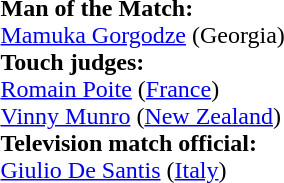<table width=100%>
<tr>
<td><br>
<strong>Man of the Match:</strong>
<br><a href='#'>Mamuka Gorgodze</a> (Georgia)<br><strong>Touch judges:</strong>
<br><a href='#'>Romain Poite</a> (<a href='#'>France</a>)
<br><a href='#'>Vinny Munro</a> (<a href='#'>New Zealand</a>)
<br><strong>Television match official:</strong>
<br><a href='#'>Giulio De Santis</a> (<a href='#'>Italy</a>)</td>
</tr>
</table>
